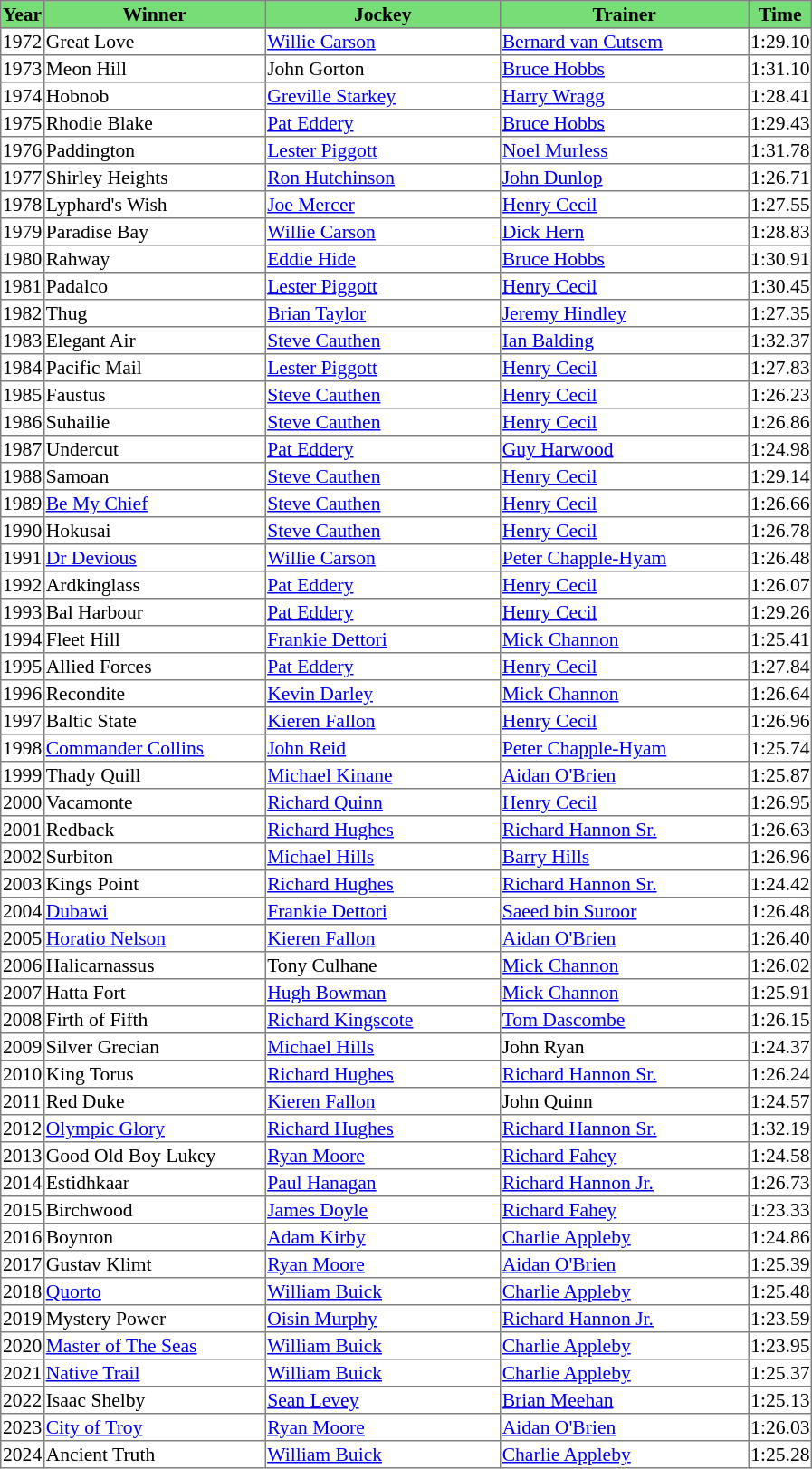<table class = "sortable" | border="1" style="border-collapse: collapse; font-size:90%">
<tr bgcolor="#77dd77" align="center">
<th>Year</th>
<th>Winner</th>
<th>Jockey</th>
<th>Trainer</th>
<th>Time</th>
</tr>
<tr>
<td>1972</td>
<td width=160px>Great Love</td>
<td width=170px><a href='#'>Willie Carson</a></td>
<td width=180px><a href='#'>Bernard van Cutsem</a></td>
<td>1:29.10</td>
</tr>
<tr>
<td>1973</td>
<td>Meon Hill</td>
<td>John Gorton</td>
<td><a href='#'>Bruce Hobbs</a></td>
<td>1:31.10</td>
</tr>
<tr>
<td>1974</td>
<td>Hobnob</td>
<td><a href='#'>Greville Starkey</a></td>
<td><a href='#'>Harry Wragg</a></td>
<td>1:28.41</td>
</tr>
<tr>
<td>1975</td>
<td>Rhodie Blake</td>
<td><a href='#'>Pat Eddery</a></td>
<td><a href='#'>Bruce Hobbs</a></td>
<td>1:29.43</td>
</tr>
<tr>
<td>1976</td>
<td>Paddington</td>
<td><a href='#'>Lester Piggott</a></td>
<td><a href='#'>Noel Murless</a></td>
<td>1:31.78</td>
</tr>
<tr>
<td>1977</td>
<td>Shirley Heights</td>
<td><a href='#'>Ron Hutchinson</a></td>
<td><a href='#'>John Dunlop</a></td>
<td>1:26.71</td>
</tr>
<tr>
<td>1978</td>
<td>Lyphard's Wish</td>
<td><a href='#'>Joe Mercer</a></td>
<td><a href='#'>Henry Cecil</a></td>
<td>1:27.55</td>
</tr>
<tr>
<td>1979</td>
<td>Paradise Bay</td>
<td><a href='#'>Willie Carson</a></td>
<td><a href='#'>Dick Hern</a></td>
<td>1:28.83</td>
</tr>
<tr>
<td>1980</td>
<td>Rahway</td>
<td><a href='#'>Eddie Hide</a></td>
<td><a href='#'>Bruce Hobbs</a></td>
<td>1:30.91</td>
</tr>
<tr>
<td>1981</td>
<td>Padalco</td>
<td><a href='#'>Lester Piggott</a></td>
<td><a href='#'>Henry Cecil</a></td>
<td>1:30.45</td>
</tr>
<tr>
<td>1982</td>
<td>Thug</td>
<td><a href='#'>Brian Taylor</a></td>
<td><a href='#'>Jeremy Hindley</a></td>
<td>1:27.35</td>
</tr>
<tr>
<td>1983</td>
<td>Elegant Air</td>
<td><a href='#'>Steve Cauthen</a></td>
<td><a href='#'>Ian Balding</a></td>
<td>1:32.37</td>
</tr>
<tr>
<td>1984</td>
<td>Pacific Mail</td>
<td><a href='#'>Lester Piggott</a></td>
<td><a href='#'>Henry Cecil</a></td>
<td>1:27.83</td>
</tr>
<tr>
<td>1985</td>
<td>Faustus</td>
<td><a href='#'>Steve Cauthen</a></td>
<td><a href='#'>Henry Cecil</a></td>
<td>1:26.23</td>
</tr>
<tr>
<td>1986</td>
<td>Suhailie</td>
<td><a href='#'>Steve Cauthen</a></td>
<td><a href='#'>Henry Cecil</a></td>
<td>1:26.86</td>
</tr>
<tr>
<td>1987</td>
<td>Undercut</td>
<td><a href='#'>Pat Eddery</a></td>
<td><a href='#'>Guy Harwood</a></td>
<td>1:24.98</td>
</tr>
<tr>
<td>1988</td>
<td>Samoan</td>
<td><a href='#'>Steve Cauthen</a></td>
<td><a href='#'>Henry Cecil</a></td>
<td>1:29.14</td>
</tr>
<tr>
<td>1989</td>
<td><a href='#'>Be My Chief</a></td>
<td><a href='#'>Steve Cauthen</a></td>
<td><a href='#'>Henry Cecil</a></td>
<td>1:26.66</td>
</tr>
<tr>
<td>1990</td>
<td>Hokusai</td>
<td><a href='#'>Steve Cauthen</a></td>
<td><a href='#'>Henry Cecil</a></td>
<td>1:26.78</td>
</tr>
<tr>
<td>1991</td>
<td><a href='#'>Dr Devious</a></td>
<td><a href='#'>Willie Carson</a></td>
<td><a href='#'>Peter Chapple-Hyam</a></td>
<td>1:26.48</td>
</tr>
<tr>
<td>1992</td>
<td>Ardkinglass</td>
<td><a href='#'>Pat Eddery</a></td>
<td><a href='#'>Henry Cecil</a></td>
<td>1:26.07</td>
</tr>
<tr>
<td>1993</td>
<td>Bal Harbour</td>
<td><a href='#'>Pat Eddery</a></td>
<td><a href='#'>Henry Cecil</a></td>
<td>1:29.26</td>
</tr>
<tr>
<td>1994</td>
<td>Fleet Hill</td>
<td><a href='#'>Frankie Dettori</a></td>
<td><a href='#'>Mick Channon</a></td>
<td>1:25.41</td>
</tr>
<tr>
<td>1995</td>
<td>Allied Forces</td>
<td><a href='#'>Pat Eddery</a></td>
<td><a href='#'>Henry Cecil</a></td>
<td>1:27.84</td>
</tr>
<tr>
<td>1996</td>
<td>Recondite</td>
<td><a href='#'>Kevin Darley</a></td>
<td><a href='#'>Mick Channon</a></td>
<td>1:26.64</td>
</tr>
<tr>
<td>1997</td>
<td>Baltic State</td>
<td><a href='#'>Kieren Fallon</a></td>
<td><a href='#'>Henry Cecil</a></td>
<td>1:26.96</td>
</tr>
<tr>
<td>1998</td>
<td><a href='#'>Commander Collins</a></td>
<td><a href='#'>John Reid</a></td>
<td><a href='#'>Peter Chapple-Hyam</a></td>
<td>1:25.74</td>
</tr>
<tr>
<td>1999</td>
<td>Thady Quill</td>
<td><a href='#'>Michael Kinane</a></td>
<td><a href='#'>Aidan O'Brien</a></td>
<td>1:25.87</td>
</tr>
<tr>
<td>2000</td>
<td>Vacamonte</td>
<td><a href='#'>Richard Quinn</a></td>
<td><a href='#'>Henry Cecil</a></td>
<td>1:26.95</td>
</tr>
<tr>
<td>2001</td>
<td>Redback</td>
<td><a href='#'>Richard Hughes</a></td>
<td><a href='#'>Richard Hannon Sr.</a></td>
<td>1:26.63</td>
</tr>
<tr>
<td>2002</td>
<td>Surbiton</td>
<td><a href='#'>Michael Hills</a></td>
<td><a href='#'>Barry Hills</a></td>
<td>1:26.96</td>
</tr>
<tr>
<td>2003</td>
<td>Kings Point</td>
<td><a href='#'>Richard Hughes</a></td>
<td><a href='#'>Richard Hannon Sr.</a></td>
<td>1:24.42</td>
</tr>
<tr>
<td>2004</td>
<td><a href='#'>Dubawi</a></td>
<td><a href='#'>Frankie Dettori</a></td>
<td><a href='#'>Saeed bin Suroor</a></td>
<td>1:26.48</td>
</tr>
<tr>
<td>2005</td>
<td><a href='#'>Horatio Nelson</a></td>
<td><a href='#'>Kieren Fallon</a></td>
<td><a href='#'>Aidan O'Brien</a></td>
<td>1:26.40</td>
</tr>
<tr>
<td>2006</td>
<td>Halicarnassus</td>
<td>Tony Culhane</td>
<td><a href='#'>Mick Channon</a></td>
<td>1:26.02</td>
</tr>
<tr>
<td>2007</td>
<td>Hatta Fort</td>
<td><a href='#'>Hugh Bowman</a></td>
<td><a href='#'>Mick Channon</a></td>
<td>1:25.91</td>
</tr>
<tr>
<td>2008</td>
<td>Firth of Fifth</td>
<td><a href='#'>Richard Kingscote</a></td>
<td><a href='#'>Tom Dascombe</a></td>
<td>1:26.15</td>
</tr>
<tr>
<td>2009</td>
<td>Silver Grecian</td>
<td><a href='#'>Michael Hills</a></td>
<td>John Ryan</td>
<td>1:24.37</td>
</tr>
<tr>
<td>2010</td>
<td>King Torus</td>
<td><a href='#'>Richard Hughes</a></td>
<td><a href='#'>Richard Hannon Sr.</a></td>
<td>1:26.24</td>
</tr>
<tr>
<td>2011</td>
<td>Red Duke</td>
<td><a href='#'>Kieren Fallon</a></td>
<td>John Quinn</td>
<td>1:24.57</td>
</tr>
<tr>
<td>2012</td>
<td><a href='#'>Olympic Glory</a></td>
<td><a href='#'>Richard Hughes</a></td>
<td><a href='#'>Richard Hannon Sr.</a></td>
<td>1:32.19</td>
</tr>
<tr>
<td>2013</td>
<td>Good Old Boy Lukey</td>
<td><a href='#'>Ryan Moore</a></td>
<td><a href='#'>Richard Fahey</a></td>
<td>1:24.58</td>
</tr>
<tr>
<td>2014</td>
<td>Estidhkaar</td>
<td><a href='#'>Paul Hanagan</a></td>
<td><a href='#'>Richard Hannon Jr.</a></td>
<td>1:26.73</td>
</tr>
<tr>
<td>2015</td>
<td>Birchwood</td>
<td><a href='#'>James Doyle</a></td>
<td><a href='#'>Richard Fahey</a></td>
<td>1:23.33</td>
</tr>
<tr>
<td>2016</td>
<td>Boynton</td>
<td><a href='#'>Adam Kirby</a></td>
<td><a href='#'>Charlie Appleby</a></td>
<td>1:24.86</td>
</tr>
<tr>
<td>2017</td>
<td>Gustav Klimt</td>
<td><a href='#'>Ryan Moore</a></td>
<td><a href='#'>Aidan O'Brien</a></td>
<td>1:25.39</td>
</tr>
<tr>
<td>2018</td>
<td><a href='#'>Quorto</a></td>
<td><a href='#'>William Buick</a></td>
<td><a href='#'>Charlie Appleby</a></td>
<td>1:25.48</td>
</tr>
<tr>
<td>2019</td>
<td>Mystery Power</td>
<td><a href='#'>Oisin Murphy</a></td>
<td><a href='#'>Richard Hannon Jr.</a></td>
<td>1:23.59</td>
</tr>
<tr>
<td>2020</td>
<td><a href='#'>Master of The Seas</a></td>
<td><a href='#'>William Buick</a></td>
<td><a href='#'>Charlie Appleby</a></td>
<td>1:23.95</td>
</tr>
<tr>
<td>2021</td>
<td><a href='#'>Native Trail</a></td>
<td><a href='#'>William Buick</a></td>
<td><a href='#'>Charlie Appleby</a></td>
<td>1:25.37</td>
</tr>
<tr>
<td>2022</td>
<td>Isaac Shelby</td>
<td><a href='#'>Sean Levey</a></td>
<td><a href='#'>Brian Meehan</a></td>
<td>1:25.13</td>
</tr>
<tr>
<td>2023</td>
<td><a href='#'>City of Troy</a></td>
<td><a href='#'>Ryan Moore</a></td>
<td><a href='#'>Aidan O'Brien</a></td>
<td>1:26.03</td>
</tr>
<tr>
<td>2024</td>
<td>Ancient Truth</td>
<td><a href='#'>William Buick</a></td>
<td><a href='#'>Charlie Appleby</a></td>
<td>1:25.28</td>
</tr>
</table>
